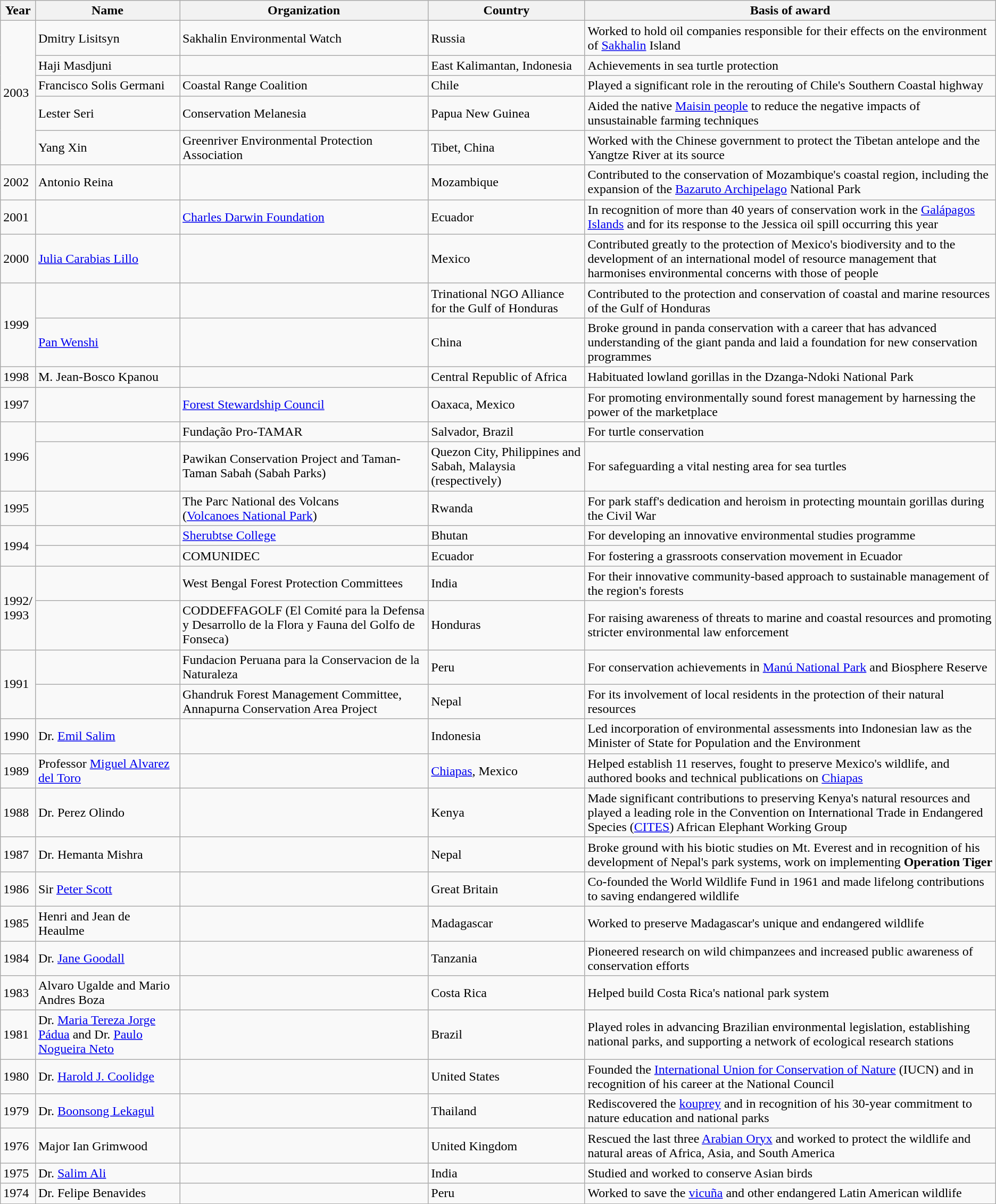<table class="wikitable">
<tr>
<th>Year</th>
<th>Name</th>
<th>Organization</th>
<th>Country</th>
<th>Basis of award</th>
</tr>
<tr>
<td rowspan="5">2003</td>
<td>Dmitry Lisitsyn</td>
<td>Sakhalin Environmental Watch</td>
<td>Russia</td>
<td>Worked to hold oil companies responsible for their effects on the environment of <a href='#'>Sakhalin</a> Island</td>
</tr>
<tr>
<td>Haji Masdjuni</td>
<td></td>
<td>East Kalimantan, Indonesia</td>
<td>Achievements in sea turtle protection</td>
</tr>
<tr>
<td>Francisco Solis Germani</td>
<td>Coastal Range Coalition</td>
<td>Chile</td>
<td>Played a significant role in the rerouting of Chile's Southern Coastal highway</td>
</tr>
<tr>
<td>Lester Seri</td>
<td>Conservation Melanesia</td>
<td>Papua New Guinea</td>
<td>Aided the native <a href='#'>Maisin people</a> to reduce the negative impacts of unsustainable farming techniques</td>
</tr>
<tr>
<td>Yang Xin</td>
<td>Greenriver Environmental Protection Association</td>
<td>Tibet, China</td>
<td>Worked with the Chinese government to protect the Tibetan antelope and the Yangtze River at its source</td>
</tr>
<tr>
<td>2002</td>
<td>Antonio Reina</td>
<td></td>
<td>Mozambique</td>
<td>Contributed to the conservation of Mozambique's coastal region, including the expansion of the <a href='#'>Bazaruto Archipelago</a> National Park</td>
</tr>
<tr>
<td>2001</td>
<td></td>
<td><a href='#'>Charles Darwin Foundation</a></td>
<td>Ecuador</td>
<td>In recognition of more than 40 years of conservation work in the <a href='#'>Galápagos Islands</a> and for its response to the Jessica oil spill occurring this year</td>
</tr>
<tr>
<td>2000</td>
<td><a href='#'>Julia Carabias Lillo</a></td>
<td></td>
<td>Mexico</td>
<td>Contributed greatly to the protection of Mexico's biodiversity and to the development of an international model of resource management that harmonises environmental concerns with those of people</td>
</tr>
<tr>
<td rowspan="2">1999</td>
<td></td>
<td></td>
<td>Trinational NGO Alliance for the Gulf of Honduras</td>
<td>Contributed to the protection and conservation of coastal and marine resources of the Gulf of Honduras</td>
</tr>
<tr>
<td><a href='#'>Pan Wenshi</a></td>
<td></td>
<td>China</td>
<td>Broke ground in panda conservation with a career that has advanced understanding of the giant panda and laid a foundation for new conservation programmes</td>
</tr>
<tr>
<td>1998</td>
<td>M. Jean-Bosco Kpanou</td>
<td></td>
<td>Central Republic of Africa</td>
<td>Habituated lowland gorillas in the Dzanga-Ndoki National Park</td>
</tr>
<tr>
<td>1997</td>
<td></td>
<td><a href='#'>Forest Stewardship Council</a></td>
<td>Oaxaca, Mexico</td>
<td>For promoting environmentally sound forest management by harnessing the power of the marketplace</td>
</tr>
<tr>
<td rowspan="2">1996</td>
<td></td>
<td>Fundação Pro-TAMAR</td>
<td>Salvador, Brazil</td>
<td>For turtle conservation</td>
</tr>
<tr>
<td></td>
<td>Pawikan Conservation Project and Taman-Taman Sabah (Sabah Parks)</td>
<td>Quezon City, Philippines and Sabah, Malaysia (respectively)</td>
<td>For safeguarding a vital nesting area for sea turtles</td>
</tr>
<tr>
<td>1995</td>
<td></td>
<td>The Parc National des Volcans<br>(<a href='#'>Volcanoes National Park</a>)</td>
<td>Rwanda</td>
<td>For park staff's dedication and heroism in protecting mountain gorillas during the Civil War</td>
</tr>
<tr>
<td rowspan="2">1994</td>
<td></td>
<td><a href='#'>Sherubtse College</a></td>
<td>Bhutan</td>
<td>For developing an innovative environmental studies programme</td>
</tr>
<tr>
<td></td>
<td>COMUNIDEC</td>
<td>Ecuador</td>
<td>For fostering a grassroots conservation movement in Ecuador</td>
</tr>
<tr>
<td rowspan="2">1992/<br>1993</td>
<td></td>
<td>West Bengal Forest Protection Committees</td>
<td>India</td>
<td>For their innovative community-based approach to sustainable management of the region's forests</td>
</tr>
<tr>
<td></td>
<td>CODDEFFAGOLF (El Comité para la Defensa y Desarrollo de la Flora y Fauna del Golfo de Fonseca)</td>
<td>Honduras</td>
<td>For raising awareness of threats to marine and coastal resources and promoting stricter environmental law enforcement</td>
</tr>
<tr>
<td rowspan="2">1991</td>
<td></td>
<td>Fundacion Peruana para la Conservacion de la Naturaleza</td>
<td>Peru</td>
<td>For conservation achievements in <a href='#'>Manú National Park</a> and Biosphere Reserve</td>
</tr>
<tr>
<td></td>
<td>Ghandruk Forest Management Committee, Annapurna Conservation Area Project</td>
<td>Nepal</td>
<td>For its involvement of local residents in the protection of their natural resources</td>
</tr>
<tr>
<td>1990</td>
<td>Dr. <a href='#'>Emil Salim</a></td>
<td></td>
<td>Indonesia</td>
<td>Led incorporation of environmental assessments into Indonesian law as the Minister of State for Population and the Environment</td>
</tr>
<tr>
<td>1989</td>
<td>Professor <a href='#'>Miguel Alvarez del Toro</a></td>
<td></td>
<td><a href='#'>Chiapas</a>, Mexico</td>
<td>Helped establish 11 reserves, fought to preserve Mexico's wildlife, and authored books and technical publications on <a href='#'>Chiapas</a></td>
</tr>
<tr>
<td>1988</td>
<td>Dr. Perez Olindo</td>
<td></td>
<td>Kenya</td>
<td>Made significant contributions to preserving Kenya's natural resources and played a leading role in the Convention on International Trade in Endangered Species (<a href='#'>CITES</a>) African Elephant Working Group</td>
</tr>
<tr>
<td>1987</td>
<td>Dr. Hemanta Mishra</td>
<td></td>
<td>Nepal</td>
<td>Broke ground with his biotic studies on Mt. Everest and in recognition of his development of Nepal's park systems, work on implementing <strong>Operation Tiger</strong></td>
</tr>
<tr>
<td>1986</td>
<td>Sir <a href='#'>Peter Scott</a></td>
<td></td>
<td>Great Britain</td>
<td>Co-founded the World Wildlife Fund in 1961 and made lifelong contributions to saving endangered wildlife</td>
</tr>
<tr>
<td>1985</td>
<td>Henri and Jean de Heaulme</td>
<td></td>
<td>Madagascar</td>
<td>Worked to preserve Madagascar's unique and endangered wildlife</td>
</tr>
<tr>
<td>1984</td>
<td>Dr. <a href='#'>Jane Goodall</a></td>
<td></td>
<td>Tanzania</td>
<td>Pioneered research on wild chimpanzees and increased public awareness of conservation efforts</td>
</tr>
<tr>
<td>1983</td>
<td>Alvaro Ugalde and Mario Andres Boza</td>
<td></td>
<td>Costa Rica</td>
<td>Helped build Costa Rica's national park system</td>
</tr>
<tr>
<td>1981</td>
<td>Dr. <a href='#'>Maria Tereza Jorge Pádua</a> and Dr. <a href='#'>Paulo Nogueira Neto</a></td>
<td></td>
<td>Brazil</td>
<td>Played roles in advancing Brazilian environmental legislation, establishing national parks, and supporting a network of ecological research stations</td>
</tr>
<tr>
<td>1980</td>
<td>Dr. <a href='#'>Harold J. Coolidge</a></td>
<td></td>
<td>United States</td>
<td>Founded the <a href='#'>International Union for Conservation of Nature</a> (IUCN) and in recognition of his career at the National Council</td>
</tr>
<tr>
<td>1979</td>
<td>Dr. <a href='#'>Boonsong Lekagul</a></td>
<td></td>
<td>Thailand</td>
<td>Rediscovered the <a href='#'>kouprey</a> and in recognition of his 30-year commitment to nature education and national parks</td>
</tr>
<tr>
<td>1976</td>
<td>Major Ian Grimwood</td>
<td></td>
<td>United Kingdom</td>
<td>Rescued the last three <a href='#'>Arabian Oryx</a> and worked to protect the wildlife and natural areas of Africa, Asia, and South America</td>
</tr>
<tr>
<td>1975</td>
<td>Dr. <a href='#'>Salim Ali</a></td>
<td></td>
<td>India</td>
<td>Studied and worked to conserve Asian birds</td>
</tr>
<tr>
<td>1974</td>
<td>Dr. Felipe Benavides</td>
<td></td>
<td>Peru</td>
<td>Worked to save the <a href='#'>vicuña</a> and other endangered Latin American wildlife</td>
</tr>
</table>
